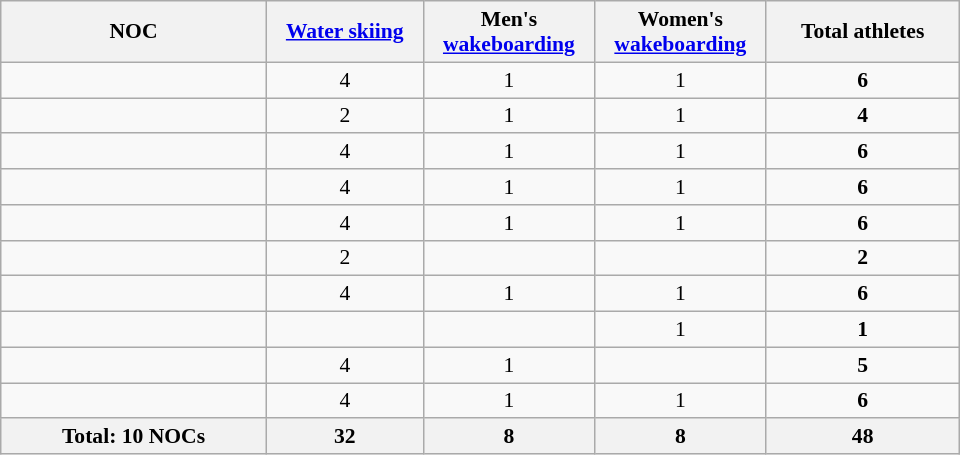<table class="wikitable collapsible sortable"  style="width:640px; text-align:center; font-size:90%;">
<tr>
<th style="text-align:center; width:140px;"><strong>NOC</strong></th>
<th width=80><strong><a href='#'>Water skiing</a></strong></th>
<th width=80><strong>Men's <a href='#'>wakeboarding</a></strong></th>
<th width=80><strong>Women's <a href='#'>wakeboarding</a></strong></th>
<th width=100><strong>Total athletes</strong></th>
</tr>
<tr>
<td align=left></td>
<td>4</td>
<td>1</td>
<td>1</td>
<td><strong>6</strong></td>
</tr>
<tr>
<td align=left></td>
<td>2</td>
<td>1</td>
<td>1</td>
<td><strong>4</strong></td>
</tr>
<tr>
<td align=left></td>
<td>4</td>
<td>1</td>
<td>1</td>
<td><strong>6</strong></td>
</tr>
<tr>
<td align=left></td>
<td>4</td>
<td>1</td>
<td>1</td>
<td><strong>6</strong></td>
</tr>
<tr>
<td align=left></td>
<td>4</td>
<td>1</td>
<td>1</td>
<td><strong>6</strong></td>
</tr>
<tr>
<td align=left></td>
<td>2</td>
<td></td>
<td></td>
<td><strong>2</strong></td>
</tr>
<tr>
<td align=left></td>
<td>4</td>
<td>1</td>
<td>1</td>
<td><strong>6</strong></td>
</tr>
<tr>
<td align=left></td>
<td></td>
<td></td>
<td>1</td>
<td><strong>1</strong></td>
</tr>
<tr>
<td align=left></td>
<td>4</td>
<td>1</td>
<td></td>
<td><strong>5</strong></td>
</tr>
<tr>
<td align=left></td>
<td>4</td>
<td>1</td>
<td>1</td>
<td><strong>6</strong></td>
</tr>
<tr>
<th>Total: 10 NOCs</th>
<th>32</th>
<th>8</th>
<th>8</th>
<th>48</th>
</tr>
</table>
